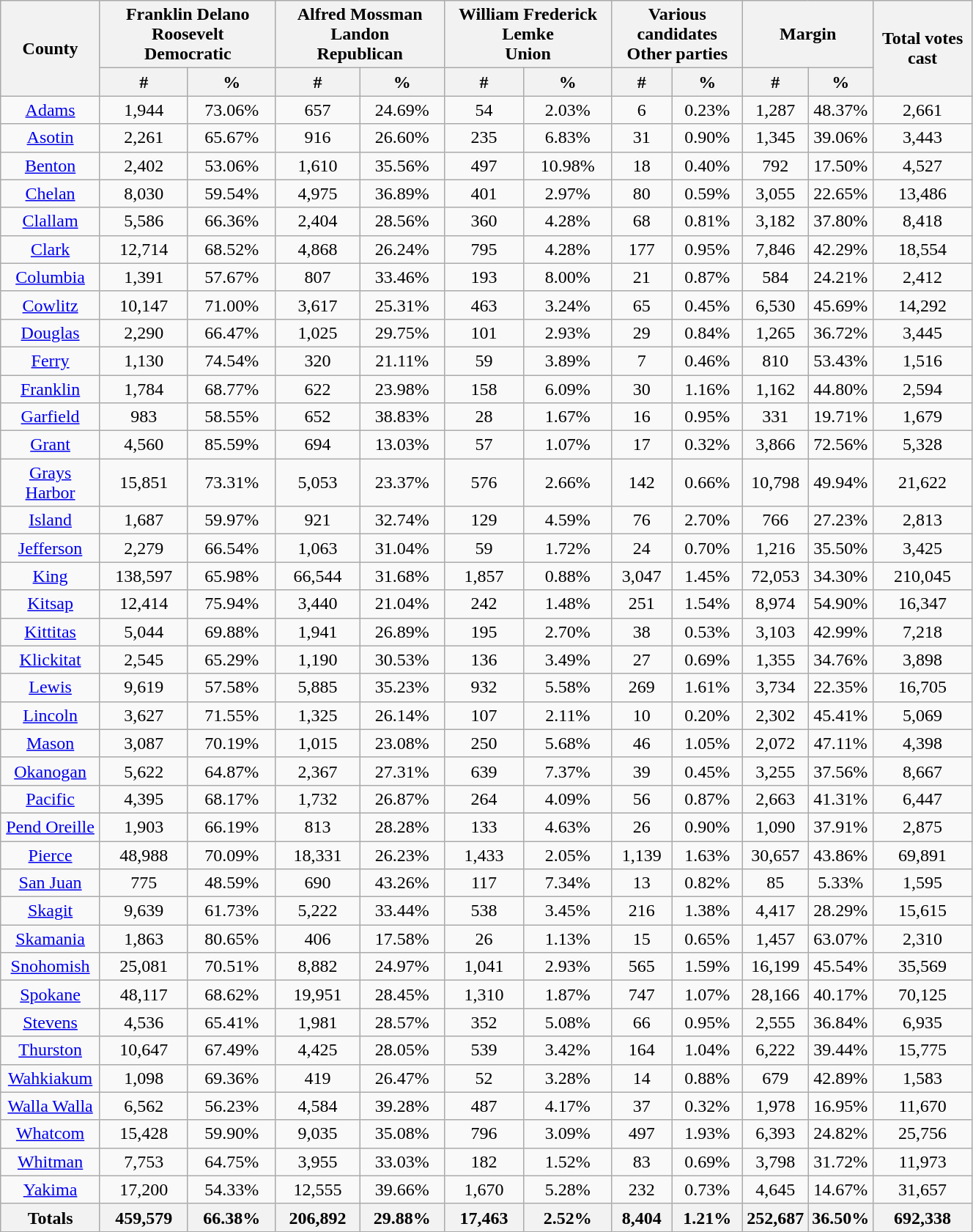<table width="70%"  class="wikitable sortable" style="text-align:center">
<tr>
<th style="text-align:center;" rowspan="2">County</th>
<th style="text-align:center;" colspan="2">Franklin Delano Roosevelt<br>Democratic</th>
<th style="text-align:center;" colspan="2">Alfred Mossman Landon<br>Republican</th>
<th style="text-align:center;" colspan="2">William Frederick Lemke<br>Union</th>
<th style="text-align:center;" colspan="2">Various candidates<br>Other parties</th>
<th style="text-align:center;" colspan="2">Margin</th>
<th style="text-align:center;" rowspan="2">Total votes cast</th>
</tr>
<tr>
<th style="text-align:center;" data-sort-type="number">#</th>
<th style="text-align:center;" data-sort-type="number">%</th>
<th style="text-align:center;" data-sort-type="number">#</th>
<th style="text-align:center;" data-sort-type="number">%</th>
<th style="text-align:center;" data-sort-type="number">#</th>
<th style="text-align:center;" data-sort-type="number">%</th>
<th style="text-align:center;" data-sort-type="number">#</th>
<th style="text-align:center;" data-sort-type="number">%</th>
<th style="text-align:center;" data-sort-type="number">#</th>
<th style="text-align:center;" data-sort-type="number">%</th>
</tr>
<tr style="text-align:center;">
<td><a href='#'>Adams</a></td>
<td>1,944</td>
<td>73.06%</td>
<td>657</td>
<td>24.69%</td>
<td>54</td>
<td>2.03%</td>
<td>6</td>
<td>0.23%</td>
<td>1,287</td>
<td>48.37%</td>
<td>2,661</td>
</tr>
<tr style="text-align:center;">
<td><a href='#'>Asotin</a></td>
<td>2,261</td>
<td>65.67%</td>
<td>916</td>
<td>26.60%</td>
<td>235</td>
<td>6.83%</td>
<td>31</td>
<td>0.90%</td>
<td>1,345</td>
<td>39.06%</td>
<td>3,443</td>
</tr>
<tr style="text-align:center;">
<td><a href='#'>Benton</a></td>
<td>2,402</td>
<td>53.06%</td>
<td>1,610</td>
<td>35.56%</td>
<td>497</td>
<td>10.98%</td>
<td>18</td>
<td>0.40%</td>
<td>792</td>
<td>17.50%</td>
<td>4,527</td>
</tr>
<tr style="text-align:center;">
<td><a href='#'>Chelan</a></td>
<td>8,030</td>
<td>59.54%</td>
<td>4,975</td>
<td>36.89%</td>
<td>401</td>
<td>2.97%</td>
<td>80</td>
<td>0.59%</td>
<td>3,055</td>
<td>22.65%</td>
<td>13,486</td>
</tr>
<tr style="text-align:center;">
<td><a href='#'>Clallam</a></td>
<td>5,586</td>
<td>66.36%</td>
<td>2,404</td>
<td>28.56%</td>
<td>360</td>
<td>4.28%</td>
<td>68</td>
<td>0.81%</td>
<td>3,182</td>
<td>37.80%</td>
<td>8,418</td>
</tr>
<tr style="text-align:center;">
<td><a href='#'>Clark</a></td>
<td>12,714</td>
<td>68.52%</td>
<td>4,868</td>
<td>26.24%</td>
<td>795</td>
<td>4.28%</td>
<td>177</td>
<td>0.95%</td>
<td>7,846</td>
<td>42.29%</td>
<td>18,554</td>
</tr>
<tr style="text-align:center;">
<td><a href='#'>Columbia</a></td>
<td>1,391</td>
<td>57.67%</td>
<td>807</td>
<td>33.46%</td>
<td>193</td>
<td>8.00%</td>
<td>21</td>
<td>0.87%</td>
<td>584</td>
<td>24.21%</td>
<td>2,412</td>
</tr>
<tr style="text-align:center;">
<td><a href='#'>Cowlitz</a></td>
<td>10,147</td>
<td>71.00%</td>
<td>3,617</td>
<td>25.31%</td>
<td>463</td>
<td>3.24%</td>
<td>65</td>
<td>0.45%</td>
<td>6,530</td>
<td>45.69%</td>
<td>14,292</td>
</tr>
<tr style="text-align:center;">
<td><a href='#'>Douglas</a></td>
<td>2,290</td>
<td>66.47%</td>
<td>1,025</td>
<td>29.75%</td>
<td>101</td>
<td>2.93%</td>
<td>29</td>
<td>0.84%</td>
<td>1,265</td>
<td>36.72%</td>
<td>3,445</td>
</tr>
<tr style="text-align:center;">
<td><a href='#'>Ferry</a></td>
<td>1,130</td>
<td>74.54%</td>
<td>320</td>
<td>21.11%</td>
<td>59</td>
<td>3.89%</td>
<td>7</td>
<td>0.46%</td>
<td>810</td>
<td>53.43%</td>
<td>1,516</td>
</tr>
<tr style="text-align:center;">
<td><a href='#'>Franklin</a></td>
<td>1,784</td>
<td>68.77%</td>
<td>622</td>
<td>23.98%</td>
<td>158</td>
<td>6.09%</td>
<td>30</td>
<td>1.16%</td>
<td>1,162</td>
<td>44.80%</td>
<td>2,594</td>
</tr>
<tr style="text-align:center;">
<td><a href='#'>Garfield</a></td>
<td>983</td>
<td>58.55%</td>
<td>652</td>
<td>38.83%</td>
<td>28</td>
<td>1.67%</td>
<td>16</td>
<td>0.95%</td>
<td>331</td>
<td>19.71%</td>
<td>1,679</td>
</tr>
<tr style="text-align:center;">
<td><a href='#'>Grant</a></td>
<td>4,560</td>
<td>85.59%</td>
<td>694</td>
<td>13.03%</td>
<td>57</td>
<td>1.07%</td>
<td>17</td>
<td>0.32%</td>
<td>3,866</td>
<td>72.56%</td>
<td>5,328</td>
</tr>
<tr style="text-align:center;">
<td><a href='#'>Grays Harbor</a></td>
<td>15,851</td>
<td>73.31%</td>
<td>5,053</td>
<td>23.37%</td>
<td>576</td>
<td>2.66%</td>
<td>142</td>
<td>0.66%</td>
<td>10,798</td>
<td>49.94%</td>
<td>21,622</td>
</tr>
<tr style="text-align:center;">
<td><a href='#'>Island</a></td>
<td>1,687</td>
<td>59.97%</td>
<td>921</td>
<td>32.74%</td>
<td>129</td>
<td>4.59%</td>
<td>76</td>
<td>2.70%</td>
<td>766</td>
<td>27.23%</td>
<td>2,813</td>
</tr>
<tr style="text-align:center;">
<td><a href='#'>Jefferson</a></td>
<td>2,279</td>
<td>66.54%</td>
<td>1,063</td>
<td>31.04%</td>
<td>59</td>
<td>1.72%</td>
<td>24</td>
<td>0.70%</td>
<td>1,216</td>
<td>35.50%</td>
<td>3,425</td>
</tr>
<tr style="text-align:center;">
<td><a href='#'>King</a></td>
<td>138,597</td>
<td>65.98%</td>
<td>66,544</td>
<td>31.68%</td>
<td>1,857</td>
<td>0.88%</td>
<td>3,047</td>
<td>1.45%</td>
<td>72,053</td>
<td>34.30%</td>
<td>210,045</td>
</tr>
<tr style="text-align:center;">
<td><a href='#'>Kitsap</a></td>
<td>12,414</td>
<td>75.94%</td>
<td>3,440</td>
<td>21.04%</td>
<td>242</td>
<td>1.48%</td>
<td>251</td>
<td>1.54%</td>
<td>8,974</td>
<td>54.90%</td>
<td>16,347</td>
</tr>
<tr style="text-align:center;">
<td><a href='#'>Kittitas</a></td>
<td>5,044</td>
<td>69.88%</td>
<td>1,941</td>
<td>26.89%</td>
<td>195</td>
<td>2.70%</td>
<td>38</td>
<td>0.53%</td>
<td>3,103</td>
<td>42.99%</td>
<td>7,218</td>
</tr>
<tr style="text-align:center;">
<td><a href='#'>Klickitat</a></td>
<td>2,545</td>
<td>65.29%</td>
<td>1,190</td>
<td>30.53%</td>
<td>136</td>
<td>3.49%</td>
<td>27</td>
<td>0.69%</td>
<td>1,355</td>
<td>34.76%</td>
<td>3,898</td>
</tr>
<tr style="text-align:center;">
<td><a href='#'>Lewis</a></td>
<td>9,619</td>
<td>57.58%</td>
<td>5,885</td>
<td>35.23%</td>
<td>932</td>
<td>5.58%</td>
<td>269</td>
<td>1.61%</td>
<td>3,734</td>
<td>22.35%</td>
<td>16,705</td>
</tr>
<tr style="text-align:center;">
<td><a href='#'>Lincoln</a></td>
<td>3,627</td>
<td>71.55%</td>
<td>1,325</td>
<td>26.14%</td>
<td>107</td>
<td>2.11%</td>
<td>10</td>
<td>0.20%</td>
<td>2,302</td>
<td>45.41%</td>
<td>5,069</td>
</tr>
<tr style="text-align:center;">
<td><a href='#'>Mason</a></td>
<td>3,087</td>
<td>70.19%</td>
<td>1,015</td>
<td>23.08%</td>
<td>250</td>
<td>5.68%</td>
<td>46</td>
<td>1.05%</td>
<td>2,072</td>
<td>47.11%</td>
<td>4,398</td>
</tr>
<tr style="text-align:center;">
<td><a href='#'>Okanogan</a></td>
<td>5,622</td>
<td>64.87%</td>
<td>2,367</td>
<td>27.31%</td>
<td>639</td>
<td>7.37%</td>
<td>39</td>
<td>0.45%</td>
<td>3,255</td>
<td>37.56%</td>
<td>8,667</td>
</tr>
<tr style="text-align:center;">
<td><a href='#'>Pacific</a></td>
<td>4,395</td>
<td>68.17%</td>
<td>1,732</td>
<td>26.87%</td>
<td>264</td>
<td>4.09%</td>
<td>56</td>
<td>0.87%</td>
<td>2,663</td>
<td>41.31%</td>
<td>6,447</td>
</tr>
<tr style="text-align:center;">
<td><a href='#'>Pend Oreille</a></td>
<td>1,903</td>
<td>66.19%</td>
<td>813</td>
<td>28.28%</td>
<td>133</td>
<td>4.63%</td>
<td>26</td>
<td>0.90%</td>
<td>1,090</td>
<td>37.91%</td>
<td>2,875</td>
</tr>
<tr style="text-align:center;">
<td><a href='#'>Pierce</a></td>
<td>48,988</td>
<td>70.09%</td>
<td>18,331</td>
<td>26.23%</td>
<td>1,433</td>
<td>2.05%</td>
<td>1,139</td>
<td>1.63%</td>
<td>30,657</td>
<td>43.86%</td>
<td>69,891</td>
</tr>
<tr style="text-align:center;">
<td><a href='#'>San Juan</a></td>
<td>775</td>
<td>48.59%</td>
<td>690</td>
<td>43.26%</td>
<td>117</td>
<td>7.34%</td>
<td>13</td>
<td>0.82%</td>
<td>85</td>
<td>5.33%</td>
<td>1,595</td>
</tr>
<tr style="text-align:center;">
<td><a href='#'>Skagit</a></td>
<td>9,639</td>
<td>61.73%</td>
<td>5,222</td>
<td>33.44%</td>
<td>538</td>
<td>3.45%</td>
<td>216</td>
<td>1.38%</td>
<td>4,417</td>
<td>28.29%</td>
<td>15,615</td>
</tr>
<tr style="text-align:center;">
<td><a href='#'>Skamania</a></td>
<td>1,863</td>
<td>80.65%</td>
<td>406</td>
<td>17.58%</td>
<td>26</td>
<td>1.13%</td>
<td>15</td>
<td>0.65%</td>
<td>1,457</td>
<td>63.07%</td>
<td>2,310</td>
</tr>
<tr style="text-align:center;">
<td><a href='#'>Snohomish</a></td>
<td>25,081</td>
<td>70.51%</td>
<td>8,882</td>
<td>24.97%</td>
<td>1,041</td>
<td>2.93%</td>
<td>565</td>
<td>1.59%</td>
<td>16,199</td>
<td>45.54%</td>
<td>35,569</td>
</tr>
<tr style="text-align:center;">
<td><a href='#'>Spokane</a></td>
<td>48,117</td>
<td>68.62%</td>
<td>19,951</td>
<td>28.45%</td>
<td>1,310</td>
<td>1.87%</td>
<td>747</td>
<td>1.07%</td>
<td>28,166</td>
<td>40.17%</td>
<td>70,125</td>
</tr>
<tr style="text-align:center;">
<td><a href='#'>Stevens</a></td>
<td>4,536</td>
<td>65.41%</td>
<td>1,981</td>
<td>28.57%</td>
<td>352</td>
<td>5.08%</td>
<td>66</td>
<td>0.95%</td>
<td>2,555</td>
<td>36.84%</td>
<td>6,935</td>
</tr>
<tr style="text-align:center;">
<td><a href='#'>Thurston</a></td>
<td>10,647</td>
<td>67.49%</td>
<td>4,425</td>
<td>28.05%</td>
<td>539</td>
<td>3.42%</td>
<td>164</td>
<td>1.04%</td>
<td>6,222</td>
<td>39.44%</td>
<td>15,775</td>
</tr>
<tr style="text-align:center;">
<td><a href='#'>Wahkiakum</a></td>
<td>1,098</td>
<td>69.36%</td>
<td>419</td>
<td>26.47%</td>
<td>52</td>
<td>3.28%</td>
<td>14</td>
<td>0.88%</td>
<td>679</td>
<td>42.89%</td>
<td>1,583</td>
</tr>
<tr style="text-align:center;">
<td><a href='#'>Walla Walla</a></td>
<td>6,562</td>
<td>56.23%</td>
<td>4,584</td>
<td>39.28%</td>
<td>487</td>
<td>4.17%</td>
<td>37</td>
<td>0.32%</td>
<td>1,978</td>
<td>16.95%</td>
<td>11,670</td>
</tr>
<tr style="text-align:center;">
<td><a href='#'>Whatcom</a></td>
<td>15,428</td>
<td>59.90%</td>
<td>9,035</td>
<td>35.08%</td>
<td>796</td>
<td>3.09%</td>
<td>497</td>
<td>1.93%</td>
<td>6,393</td>
<td>24.82%</td>
<td>25,756</td>
</tr>
<tr style="text-align:center;">
<td><a href='#'>Whitman</a></td>
<td>7,753</td>
<td>64.75%</td>
<td>3,955</td>
<td>33.03%</td>
<td>182</td>
<td>1.52%</td>
<td>83</td>
<td>0.69%</td>
<td>3,798</td>
<td>31.72%</td>
<td>11,973</td>
</tr>
<tr style="text-align:center;">
<td><a href='#'>Yakima</a></td>
<td>17,200</td>
<td>54.33%</td>
<td>12,555</td>
<td>39.66%</td>
<td>1,670</td>
<td>5.28%</td>
<td>232</td>
<td>0.73%</td>
<td>4,645</td>
<td>14.67%</td>
<td>31,657</td>
</tr>
<tr style="text-align:center;">
<th>Totals</th>
<th>459,579</th>
<th>66.38%</th>
<th>206,892</th>
<th>29.88%</th>
<th>17,463</th>
<th>2.52%</th>
<th>8,404</th>
<th>1.21%</th>
<th>252,687</th>
<th>36.50%</th>
<th>692,338</th>
</tr>
</table>
